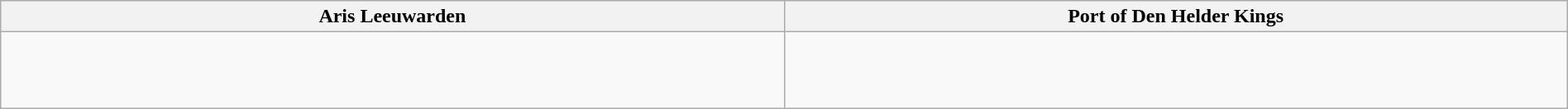<table width=100% class="wikitable">
<tr>
<th width=50%>Aris Leeuwarden</th>
<th width=50%>Port of Den Helder Kings</th>
</tr>
<tr>
<td><div><br>











</div></td>
<td><div><br><br>











<br></div></td>
</tr>
</table>
